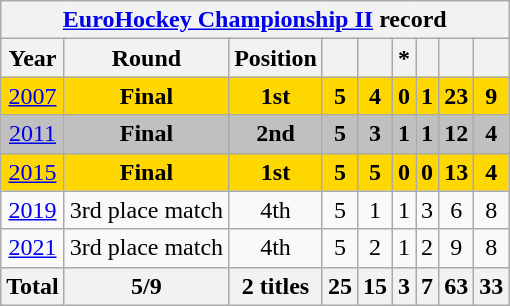<table class="wikitable" style="text-align: center;">
<tr>
<th colspan=9><a href='#'>EuroHockey Championship II</a> record</th>
</tr>
<tr>
<th>Year</th>
<th>Round</th>
<th>Position</th>
<th></th>
<th></th>
<th>*</th>
<th></th>
<th></th>
<th></th>
</tr>
<tr bgcolor=gold>
<td> <a href='#'>2007</a></td>
<td><strong>Final</strong></td>
<td><strong>1st</strong></td>
<td><strong>5</strong></td>
<td><strong>4</strong></td>
<td><strong>0</strong></td>
<td><strong>1</strong></td>
<td><strong>23</strong></td>
<td><strong>9</strong></td>
</tr>
<tr bgcolor=silver>
<td> <a href='#'>2011</a></td>
<td><strong>Final</strong></td>
<td><strong>2nd</strong></td>
<td><strong>5</strong></td>
<td><strong>3</strong></td>
<td><strong>1</strong></td>
<td><strong>1</strong></td>
<td><strong>12</strong></td>
<td><strong>4</strong></td>
</tr>
<tr bgcolor=gold>
<td> <a href='#'>2015</a></td>
<td><strong>Final</strong></td>
<td><strong>1st</strong></td>
<td><strong>5</strong></td>
<td><strong>5</strong></td>
<td><strong>0</strong></td>
<td><strong>0</strong></td>
<td><strong>13</strong></td>
<td><strong>4</strong></td>
</tr>
<tr>
<td> <a href='#'>2019</a></td>
<td>3rd place match</td>
<td>4th</td>
<td>5</td>
<td>1</td>
<td>1</td>
<td>3</td>
<td>6</td>
<td>8</td>
</tr>
<tr>
<td> <a href='#'>2021</a></td>
<td>3rd place match</td>
<td>4th</td>
<td>5</td>
<td>2</td>
<td>1</td>
<td>2</td>
<td>9</td>
<td>8</td>
</tr>
<tr>
<th>Total</th>
<th>5/9</th>
<th>2 titles</th>
<th>25</th>
<th>15</th>
<th>3</th>
<th>7</th>
<th>63</th>
<th>33</th>
</tr>
</table>
